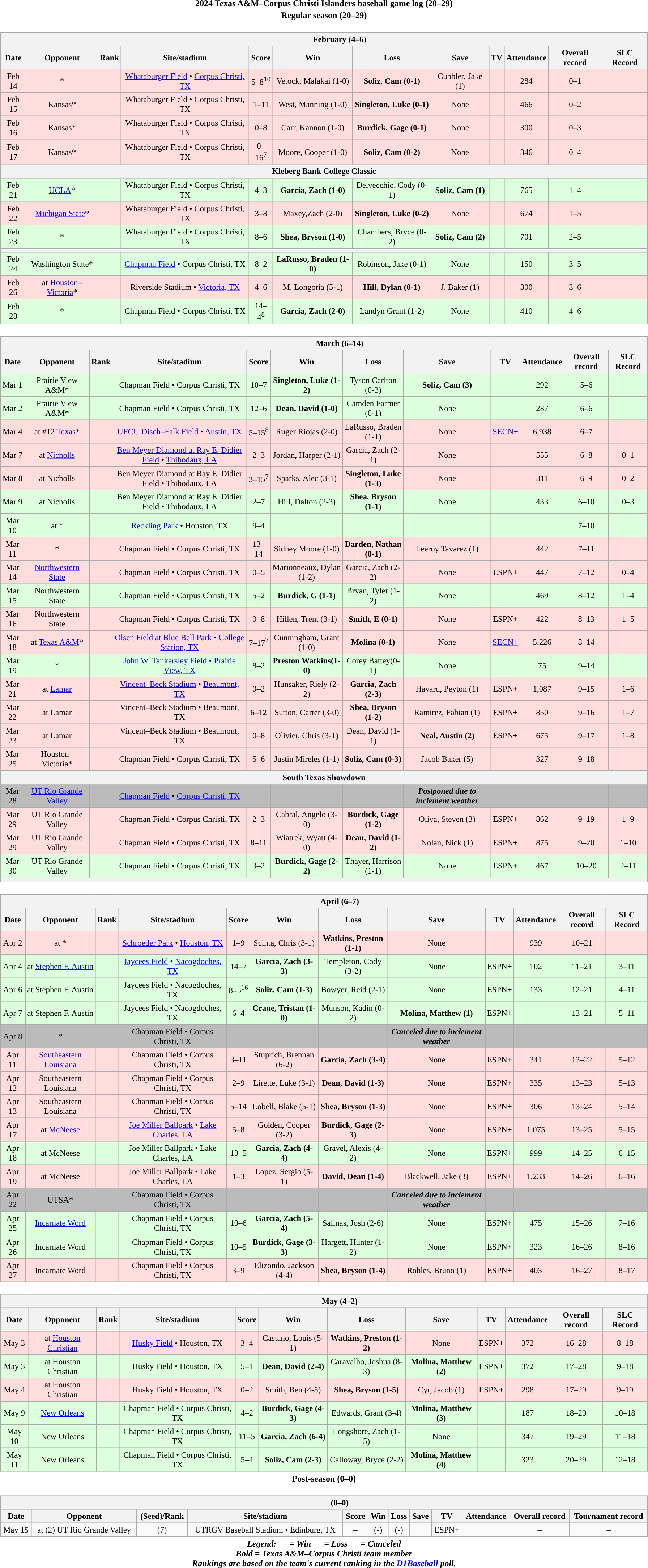<table class="toccolours" width=95% style="clear:both; margin:1.5em auto; text-align:center;">
<tr>
<th colspan=2>2024 Texas A&M–Corpus Christi Islanders baseball game log (20–29)</th>
</tr>
<tr>
<th colspan=2>Regular season (20–29)</th>
</tr>
<tr valign="top">
<td><br><table class="wikitable collapsible collapsed" style="margin:auto; width:100%; text-align:center; font-size:95%">
<tr>
<th colspan=12 style="padding-left:4em;">February (4–6)</th>
</tr>
<tr>
<th>Date</th>
<th>Opponent</th>
<th>Rank</th>
<th>Site/stadium</th>
<th>Score</th>
<th>Win</th>
<th>Loss</th>
<th>Save</th>
<th>TV</th>
<th>Attendance</th>
<th>Overall record</th>
<th>SLC Record</th>
</tr>
<tr align="center" bgcolor=#ffdddd>
<td>Feb 14</td>
<td>*</td>
<td></td>
<td><a href='#'>Whataburger Field</a> • <a href='#'>Corpus Christi, TX</a></td>
<td>5–8<sup>10</sup></td>
<td>Vetock, Malakai (1-0)</td>
<td><strong>Soliz, Cam (0-1)</strong></td>
<td>Cubbler, Jake (1)</td>
<td></td>
<td>284</td>
<td>0–1</td>
<td></td>
</tr>
<tr align="center" bgcolor=#ffdddd>
<td>Feb 15</td>
<td>Kansas*</td>
<td></td>
<td>Whataburger Field • Corpus Christi, TX</td>
<td>1–11</td>
<td>West, Manning (1-0)</td>
<td><strong>Singleton, Luke (0-1)</strong></td>
<td>None</td>
<td></td>
<td>466</td>
<td>0–2</td>
<td></td>
</tr>
<tr align="center" bgcolor=#ffdddd>
<td>Feb 16</td>
<td>Kansas*</td>
<td></td>
<td>Whataburger Field • Corpus Christi, TX</td>
<td>0–8</td>
<td>Carr, Kannon (1-0)</td>
<td><strong>Burdick, Gage (0-1)</strong></td>
<td>None</td>
<td></td>
<td>300</td>
<td>0–3</td>
<td></td>
</tr>
<tr align="center" bgcolor=#ffdddd>
<td>Feb 17</td>
<td>Kansas*</td>
<td></td>
<td>Whataburger Field • Corpus Christi, TX</td>
<td>0–16<sup>7</sup></td>
<td>Moore, Cooper (1-0)</td>
<td><strong>Soliz, Cam (0-2)</strong></td>
<td>None</td>
<td></td>
<td>346</td>
<td>0–4</td>
<td></td>
</tr>
<tr>
<th colspan=12>Kleberg Bank College Classic</th>
</tr>
<tr align="center" bgcolor=#ddffdd>
<td>Feb 21</td>
<td><a href='#'>UCLA</a>*</td>
<td></td>
<td>Whataburger Field • Corpus Christi, TX</td>
<td>4–3</td>
<td><strong>Garcia, Zach (1-0)</strong></td>
<td>Delvecchio, Cody (0-1)</td>
<td><strong>Soliz, Cam (1)</strong></td>
<td></td>
<td>765</td>
<td>1–4</td>
<td></td>
</tr>
<tr align="center" bgcolor=#ffdddd>
<td>Feb 22</td>
<td><a href='#'>Michigan State</a>*</td>
<td></td>
<td>Whataburger Field • Corpus Christi, TX</td>
<td>3–8</td>
<td>Maxey,Zach (2-0)</td>
<td><strong>Singleton, Luke (0-2)</strong></td>
<td>None</td>
<td></td>
<td>674</td>
<td>1–5</td>
<td></td>
</tr>
<tr align="center" bgcolor=#ddffdd>
<td>Feb 23</td>
<td>*</td>
<td></td>
<td>Whataburger Field • Corpus Christi, TX</td>
<td>8–6</td>
<td><strong>Shea, Bryson (1-0)</strong></td>
<td>Chambers, Bryce (0-2)</td>
<td><strong>Soliz, Cam (2)</strong></td>
<td></td>
<td>701</td>
<td>2–5</td>
<td></td>
</tr>
<tr>
<th colspan=12></th>
</tr>
<tr align="center" bgcolor=#ddffdd>
<td>Feb 24</td>
<td>Washington State*</td>
<td></td>
<td><a href='#'>Chapman Field</a> • Corpus Christi, TX</td>
<td>8–2</td>
<td><strong>LaRusso, Braden (1-0)</strong></td>
<td>Robinson, Jake (0-1)</td>
<td>None</td>
<td></td>
<td>150</td>
<td>3–5</td>
<td></td>
</tr>
<tr align="center" bgcolor=#ffdddd>
<td>Feb 26</td>
<td>at <a href='#'>Houston–Victoria</a>*</td>
<td></td>
<td>Riverside Stadium • <a href='#'>Victoria, TX</a></td>
<td>4–6</td>
<td>M. Longoria (5-1)</td>
<td><strong>Hill, Dylan (0-1)</strong></td>
<td>J. Baker (1)</td>
<td></td>
<td>300</td>
<td>3–6</td>
<td></td>
</tr>
<tr align="center" bgcolor=#ddffdd>
<td>Feb 28</td>
<td>*</td>
<td></td>
<td>Chapman Field • Corpus Christi, TX</td>
<td>14–4<sup>8</sup></td>
<td><strong>Garcia, Zach (2-0)</strong></td>
<td>Landyn Grant (1-2)</td>
<td>None</td>
<td></td>
<td>410</td>
<td>4–6</td>
<td></td>
</tr>
</table>
</td>
</tr>
<tr>
<td><br><table class="wikitable collapsible collapsed" style="margin:auto; width:100%; text-align:center; font-size:95%">
<tr>
<th colspan=12 style="padding-left:4em;">March (6–14)</th>
</tr>
<tr>
<th>Date</th>
<th>Opponent</th>
<th>Rank</th>
<th>Site/stadium</th>
<th>Score</th>
<th>Win</th>
<th>Loss</th>
<th>Save</th>
<th>TV</th>
<th>Attendance</th>
<th>Overall record</th>
<th>SLC Record</th>
</tr>
<tr align="center" bgcolor=#ddffdd>
<td>Mar 1</td>
<td>Prairie View A&M*</td>
<td></td>
<td>Chapman Field • Corpus Christi, TX</td>
<td>10–7</td>
<td><strong>Singleton, Luke (1-2)</strong></td>
<td>Tyson Carlton (0-3)</td>
<td><strong>Soliz, Cam (3)</strong></td>
<td></td>
<td>292</td>
<td>5–6</td>
<td></td>
</tr>
<tr align="center" bgcolor=#ddffdd>
<td>Mar 2</td>
<td>Prairie View A&M*</td>
<td></td>
<td>Chapman Field • Corpus Christi, TX</td>
<td>12–6</td>
<td><strong>Dean, David (1-0)</strong></td>
<td>Camden Farmer (0-1)</td>
<td>None</td>
<td></td>
<td>287</td>
<td>6–6</td>
<td></td>
</tr>
<tr align="center" bgcolor=#ffdddd>
<td>Mar 4</td>
<td>at #12 <a href='#'>Texas</a>*</td>
<td></td>
<td><a href='#'>UFCU Disch–Falk Field</a> • <a href='#'>Austin, TX</a></td>
<td>5–15<sup>8</sup></td>
<td>Ruger Riojas (2-0)</td>
<td>LaRusso, Braden (1-1)</td>
<td>None</td>
<td><a href='#'>SECN+</a></td>
<td>6,938</td>
<td>6–7</td>
<td></td>
</tr>
<tr align="center" bgcolor=#ffdddd>
<td>Mar 7</td>
<td>at <a href='#'>Nicholls</a></td>
<td></td>
<td><a href='#'>Ben Meyer Diamond at Ray E. Didier Field</a> • <a href='#'>Thibodaux, LA</a></td>
<td>2–3</td>
<td>Jordan, Harper (2-1)</td>
<td>Garcia, Zach (2-1)</td>
<td>None</td>
<td></td>
<td>555</td>
<td>6–8</td>
<td>0–1</td>
</tr>
<tr align="center" bgcolor=#ffdddd>
<td>Mar 8</td>
<td>at Nicholls</td>
<td></td>
<td>Ben Meyer Diamond at Ray E. Didier Field • Thibodaux, LA</td>
<td>3–15<sup>7</sup></td>
<td>Sparks, Alec (3-1)</td>
<td><strong>Singleton, Luke (1-3)</strong></td>
<td>None</td>
<td></td>
<td>311</td>
<td>6–9</td>
<td>0–2</td>
</tr>
<tr align="center" bgcolor=#ddffdd>
<td>Mar 9</td>
<td>at Nicholls</td>
<td></td>
<td>Ben Meyer Diamond at Ray E. Didier Field • Thibodaux, LA</td>
<td>2–7</td>
<td>Hill, Dalton (2-3)</td>
<td><strong>Shea, Bryson (1-1)</strong></td>
<td>None</td>
<td></td>
<td>433</td>
<td>6–10</td>
<td>0–3</td>
</tr>
<tr align="center" bgcolor=#ddffdd >
<td>Mar 10</td>
<td>at *</td>
<td></td>
<td><a href='#'>Reckling Park</a> • Houston, TX</td>
<td>9–4</td>
<td> </td>
<td> </td>
<td> </td>
<td></td>
<td> </td>
<td>7–10</td>
<td></td>
</tr>
<tr align="center" bgcolor=#ffdddd>
<td>Mar 11</td>
<td>*</td>
<td></td>
<td>Chapman Field • Corpus Christi, TX</td>
<td>13–14</td>
<td>Sidney Moore (1-0)</td>
<td><strong>Darden, Nathan (0-1)</strong></td>
<td>Leeroy Tavarez (1)</td>
<td></td>
<td>442</td>
<td>7–11</td>
<td></td>
</tr>
<tr align="center" bgcolor=#ffdddd>
<td>Mar 14</td>
<td><a href='#'>Northwestern State</a></td>
<td></td>
<td>Chapman Field • Corpus Christi, TX</td>
<td>0–5</td>
<td>Marionneaux, Dylan (1-2)</td>
<td>Garcia, Zach (2-2)</td>
<td>None</td>
<td>ESPN+</td>
<td>447</td>
<td>7–12</td>
<td>0–4</td>
</tr>
<tr align="center" bgcolor=#ddffdd>
<td>Mar 15</td>
<td>Northwestern State</td>
<td></td>
<td>Chapman Field • Corpus Christi, TX</td>
<td>5–2</td>
<td><strong>Burdick, G (1-1)</strong></td>
<td>Bryan, Tyler (1-2)</td>
<td>None</td>
<td></td>
<td>469</td>
<td>8–12</td>
<td>1–4</td>
</tr>
<tr align="center" bgcolor=#ffdddd>
<td>Mar 16</td>
<td>Northwestern State</td>
<td></td>
<td>Chapman Field • Corpus Christi, TX</td>
<td>0–8</td>
<td>Hillen, Trent (3-1)</td>
<td><strong>Smith, E (0-1)</strong></td>
<td>None</td>
<td>ESPN+</td>
<td>422</td>
<td>8–13</td>
<td>1–5</td>
</tr>
<tr align="center" bgcolor=#ffdddd>
<td>Mar 18</td>
<td>at <a href='#'>Texas A&M</a>*</td>
<td></td>
<td><a href='#'>Olsen Field at Blue Bell Park</a> • <a href='#'>College Station, TX</a></td>
<td>7–17<sup>7</sup></td>
<td>Cunningham, Grant (1-0)</td>
<td><strong>Molina (0-1)</strong></td>
<td>None</td>
<td><a href='#'>SECN+</a></td>
<td>5,226</td>
<td>8–14</td>
<td></td>
</tr>
<tr align="center" bgcolor=#ddffdd>
<td>Mar 19</td>
<td>*</td>
<td></td>
<td><a href='#'>John W. Tankersley Field</a> • <a href='#'>Prairie View, TX</a></td>
<td>8–2</td>
<td><strong>Preston Watkins(1-0)</strong></td>
<td>Corey Battey(0-1)</td>
<td>None</td>
<td></td>
<td>75</td>
<td>9–14</td>
<td></td>
</tr>
<tr align="center" bgcolor=#ffdddd>
<td>Mar 21</td>
<td>at <a href='#'>Lamar</a></td>
<td></td>
<td><a href='#'>Vincent–Beck Stadium</a> • <a href='#'>Beaumont, TX</a></td>
<td>0–2</td>
<td>Hunsaker, Riely (2-2)</td>
<td><strong>Garcia, Zach (2-3)</strong></td>
<td>Havard, Peyton (1)</td>
<td>ESPN+</td>
<td>1,087</td>
<td>9–15</td>
<td>1–6</td>
</tr>
<tr align="center" bgcolor=#ffdddd>
<td>Mar 22</td>
<td>at Lamar</td>
<td></td>
<td>Vincent–Beck Stadium • Beaumont, TX</td>
<td>6–12</td>
<td>Sutton, Carter (3-0)</td>
<td><strong>Shea, Bryson (1-2)</strong></td>
<td>Ramirez, Fabian (1)</td>
<td>ESPN+</td>
<td>850</td>
<td>9–16</td>
<td>1–7</td>
</tr>
<tr align="center" bgcolor=#ffdddd>
<td>Mar 23</td>
<td>at Lamar</td>
<td></td>
<td>Vincent–Beck Stadium • Beaumont, TX</td>
<td>0–8</td>
<td>Olivier, Chris (3-1)</td>
<td>Dean, David (1-1)</td>
<td><strong>Neal, Austin (2</strong>)</td>
<td>ESPN+</td>
<td>675</td>
<td>9–17</td>
<td>1–8</td>
</tr>
<tr align="center" bgcolor=#ffdddd>
<td>Mar 25</td>
<td>Houston–Victoria*</td>
<td></td>
<td>Chapman Field • Corpus Christi, TX</td>
<td>5–6</td>
<td>Justin Mireles (1-1)</td>
<td><strong>Soliz, Cam (0-3)</strong></td>
<td>Jacob Baker (5)</td>
<td></td>
<td>327</td>
<td>9–18</td>
<td></td>
</tr>
<tr>
<th colspan=12>South Texas Showdown</th>
</tr>
<tr align="center" bgcolor=#bbbbbb>
<td>Mar 28</td>
<td><a href='#'>UT Rio Grande Valley</a></td>
<td></td>
<td><a href='#'>Chapman Field</a> • <a href='#'>Corpus Christi, TX</a></td>
<td></td>
<td></td>
<td></td>
<td><strong><em>Postponed due to inclement weather</em></strong></td>
<td></td>
<td></td>
<td></td>
<td></td>
</tr>
<tr align="center" bgcolor=#ffdddd>
<td>Mar 29</td>
<td>UT Rio Grande Valley</td>
<td></td>
<td>Chapman Field • Corpus Christi, TX</td>
<td>2–3</td>
<td>Cabral, Angelo (3-0)</td>
<td><strong>Burdick, Gage (1-2)</strong></td>
<td>Oliva, Steven (3)</td>
<td>ESPN+</td>
<td>862</td>
<td>9–19</td>
<td>1–9</td>
</tr>
<tr align="center" bgcolor=#ffdddd>
<td>Mar 29</td>
<td>UT Rio Grande Valley</td>
<td></td>
<td>Chapman Field • Corpus Christi, TX</td>
<td>8–11</td>
<td>Wiatrek, Wyatt (4-0)</td>
<td><strong>Dean, David (1-2)</strong></td>
<td>Nolan, Nick (1)</td>
<td>ESPN+</td>
<td>875</td>
<td>9–20</td>
<td>1–10</td>
</tr>
<tr align="center" bgcolor=#ddffdd>
<td>Mar 30</td>
<td>UT Rio Grande Valley</td>
<td></td>
<td>Chapman Field • Corpus Christi, TX</td>
<td>3–2</td>
<td><strong>Burdick, Gage (2-2)</strong></td>
<td>Thayer, Harrison (1-1)</td>
<td>None</td>
<td>ESPN+</td>
<td>467</td>
<td>10–20</td>
<td>2–11</td>
</tr>
<tr>
<th colspan=12></th>
</tr>
</table>
</td>
</tr>
<tr>
<td><br><table class="wikitable collapsible collapsed" style="margin:auto; width:100%; text-align:center; font-size:95%">
<tr>
<th colspan=12 style="padding-left:4em;">April (6–7)</th>
</tr>
<tr>
<th>Date</th>
<th>Opponent</th>
<th>Rank</th>
<th>Site/stadium</th>
<th>Score</th>
<th>Win</th>
<th>Loss</th>
<th>Save</th>
<th>TV</th>
<th>Attendance</th>
<th>Overall record</th>
<th>SLC Record</th>
</tr>
<tr align="center" bgcolor=#ffdddd>
<td>Apr 2</td>
<td>at *</td>
<td></td>
<td><a href='#'>Schroeder Park</a> • <a href='#'>Houston, TX</a></td>
<td>1–9</td>
<td>Scinta, Chris (3-1)</td>
<td><strong>Watkins, Preston (1-1)</strong></td>
<td>None</td>
<td></td>
<td>939</td>
<td>10–21</td>
<td></td>
</tr>
<tr align="center" bgcolor=#ddffdd>
<td>Apr 4</td>
<td>at <a href='#'>Stephen F. Austin</a></td>
<td></td>
<td><a href='#'>Jaycees Field</a> • <a href='#'>Nacogdoches, TX</a></td>
<td>14–7</td>
<td><strong>Garcia, Zach (3-3)</strong></td>
<td>Templeton, Cody (3-2)</td>
<td>None</td>
<td>ESPN+</td>
<td>102</td>
<td>11–21</td>
<td>3–11</td>
</tr>
<tr align="center" bgcolor=#ddffdd>
<td>Apr 6</td>
<td>at Stephen F. Austin</td>
<td></td>
<td>Jaycees Field • Nacogdoches, TX</td>
<td>8–5<sup>16</sup></td>
<td><strong>Soliz, Cam (1-3)</strong></td>
<td>Bowyer, Reid (2-1)</td>
<td>None</td>
<td>ESPN+</td>
<td>133</td>
<td>12–21</td>
<td>4–11</td>
</tr>
<tr align="center" bgcolor=#ddffdd>
<td>Apr 7</td>
<td>at Stephen F. Austin</td>
<td></td>
<td>Jaycees Field • Nacogdoches, TX</td>
<td>6–4</td>
<td><strong>Crane, Tristan (1-0)</strong></td>
<td>Munson, Kadin (0-2)</td>
<td><strong>Molina, Matthew (1)</strong></td>
<td>ESPN+</td>
<td></td>
<td>13–21</td>
<td>5–11</td>
</tr>
<tr align="center" bgcolor=#bbbbbb>
<td>Apr 8</td>
<td>*</td>
<td></td>
<td>Chapman Field • Corpus Christi, TX</td>
<td></td>
<td></td>
<td></td>
<td><strong><em>Canceled due to inclement weather</em></strong></td>
<td></td>
<td></td>
<td></td>
<td></td>
</tr>
<tr align="center" bgcolor=#ffdddd>
<td>Apr 11</td>
<td><a href='#'>Southeastern Louisiana</a></td>
<td></td>
<td>Chapman Field • Corpus Christi, TX</td>
<td>3–11</td>
<td>Stuprich, Brennan (6-2)</td>
<td><strong>Garcia, Zach (3-4)</strong></td>
<td>None</td>
<td>ESPN+</td>
<td>341</td>
<td>13–22</td>
<td>5–12</td>
</tr>
<tr align="center" bgcolor=#ffdddd>
<td>Apr 12</td>
<td>Southeastern Louisiana</td>
<td></td>
<td>Chapman Field • Corpus Christi, TX</td>
<td>2–9</td>
<td>Lirette, Luke (3-1)</td>
<td><strong>Dean, David (1-3)</strong></td>
<td>None</td>
<td>ESPN+</td>
<td>335</td>
<td>13–23</td>
<td>5–13</td>
</tr>
<tr align="center" bgcolor=#ffdddd>
<td>Apr 13</td>
<td>Southeastern Louisiana</td>
<td></td>
<td>Chapman Field • Corpus Christi, TX</td>
<td>5–14</td>
<td>Lobell, Blake (5-1)</td>
<td><strong>Shea, Bryson (1-3)</strong></td>
<td>None</td>
<td>ESPN+</td>
<td>306</td>
<td>13–24</td>
<td>5–14</td>
</tr>
<tr align="center" bgcolor=#ffdddd>
<td>Apr 17</td>
<td>at <a href='#'>McNeese</a></td>
<td></td>
<td><a href='#'>Joe Miller Ballpark</a> • <a href='#'>Lake Charles, LA</a></td>
<td>5–8</td>
<td>Golden, Cooper (3-2)</td>
<td><strong>Burdick, Gage (2-3)</strong></td>
<td>None</td>
<td>ESPN+</td>
<td>1,075</td>
<td>13–25</td>
<td>5–15</td>
</tr>
<tr align="center" bgcolor=#ddffdd>
<td>Apr 18</td>
<td>at McNeese</td>
<td></td>
<td>Joe Miller Ballpark • Lake Charles, LA</td>
<td>13–5</td>
<td><strong>Garcia, Zach (4-4)</strong></td>
<td>Gravel, Alexis (4-2)</td>
<td>None</td>
<td>ESPN+</td>
<td>999</td>
<td>14–25</td>
<td>6–15</td>
</tr>
<tr align="center" bgcolor=#ffdddd>
<td>Apr 19</td>
<td>at McNeese</td>
<td></td>
<td>Joe Miller Ballpark • Lake Charles, LA</td>
<td>1–3</td>
<td>Lopez, Sergio (5-1)</td>
<td><strong>David, Dean (1-4)</strong></td>
<td>Blackwell, Jake (3)</td>
<td>ESPN+</td>
<td>1,233</td>
<td>14–26</td>
<td>6–16</td>
</tr>
<tr align="center" bgcolor=#bbbbbb>
<td>Apr 22</td>
<td>UTSA*</td>
<td></td>
<td>Chapman Field • Corpus Christi, TX</td>
<td></td>
<td></td>
<td></td>
<td><strong><em>Canceled due to inclement weather</em></strong></td>
<td></td>
<td></td>
<td></td>
<td></td>
</tr>
<tr align="center" bgcolor=#ddffdd>
<td>Apr 25</td>
<td><a href='#'>Incarnate Word</a></td>
<td></td>
<td>Chapman Field • Corpus Christi, TX</td>
<td>10–6</td>
<td><strong>Garcia, Zach (5-4)</strong></td>
<td>Salinas, Josh (2-6)</td>
<td>None</td>
<td>ESPN+</td>
<td>475</td>
<td>15–26</td>
<td>7–16</td>
</tr>
<tr align="center" bgcolor=#ddffdd>
<td>Apr 26</td>
<td>Incarnate Word</td>
<td></td>
<td>Chapman Field • Corpus Christi, TX</td>
<td>10–5</td>
<td><strong>Burdick, Gage (3-3)</strong></td>
<td>Hargett, Hunter (1-2)</td>
<td>None</td>
<td>ESPN+</td>
<td>323</td>
<td>16–26</td>
<td>8–16</td>
</tr>
<tr align="center" bgcolor=#ffdddd>
<td>Apr 27</td>
<td>Incarnate Word</td>
<td></td>
<td>Chapman Field • Corpus Christi, TX</td>
<td>3–9</td>
<td>Elizondo, Jackson (4-4)</td>
<td><strong>Shea, Bryson (1-4)</strong></td>
<td>Robles, Bruno (1)</td>
<td>ESPN+</td>
<td>403</td>
<td>16–27</td>
<td>8–17</td>
</tr>
</table>
</td>
</tr>
<tr>
<td><br><table class="wikitable collapsible collapsed" style="margin:auto; width:100%; text-align:center; font-size:95%">
<tr>
<th colspan=13 style="padding-left:4em;">May (4–2)</th>
</tr>
<tr>
<th>Date</th>
<th>Opponent</th>
<th>Rank</th>
<th>Site/stadium</th>
<th>Score</th>
<th>Win</th>
<th>Loss</th>
<th>Save</th>
<th>TV</th>
<th>Attendance</th>
<th>Overall record</th>
<th>SLC Record</th>
</tr>
<tr align="center" bgcolor=#ffdddd>
<td>May 3</td>
<td>at <a href='#'>Houston Christian</a></td>
<td></td>
<td><a href='#'>Husky Field</a> • Houston, TX</td>
<td>3–4</td>
<td>Castano, Louis (5-1)</td>
<td><strong>Watkins, Preston (1-2)</strong></td>
<td>None</td>
<td>ESPN+</td>
<td>372</td>
<td>16–28</td>
<td>8–18</td>
</tr>
<tr align="center" bgcolor=#ddffdd>
<td>May 3</td>
<td>at Houston Christian</td>
<td></td>
<td>Husky Field • Houston, TX</td>
<td>5–1</td>
<td><strong>Dean, David (2-4)</strong></td>
<td>Caravalho, Joshua (8-3)</td>
<td><strong>Molina, Matthew (2)</strong></td>
<td>ESPN+</td>
<td>372</td>
<td>17–28</td>
<td>9–18</td>
</tr>
<tr align="center" bgcolor=#ffdddd>
<td>May 4</td>
<td>at Houston Christian</td>
<td></td>
<td>Husky Field • Houston, TX</td>
<td>0–2</td>
<td>Smith, Ben (4-5)</td>
<td><strong>Shea, Bryson (1-5)</strong></td>
<td>Cyr, Jacob (1)</td>
<td>ESPN+</td>
<td>298</td>
<td>17–29</td>
<td>9–19</td>
</tr>
<tr align="center" bgcolor=#ddffdd>
<td>May 9</td>
<td><a href='#'>New Orleans</a></td>
<td></td>
<td>Chapman Field • Corpus Christi, TX</td>
<td>4–2</td>
<td><strong>Burdick, Gage (4-3)</strong></td>
<td>Edwards, Grant (3-4)</td>
<td><strong>Molina, Matthew (3)</strong></td>
<td></td>
<td>187</td>
<td>18–29</td>
<td>10–18</td>
</tr>
<tr align="center" bgcolor=#ddffdd>
<td>May 10</td>
<td>New Orleans</td>
<td></td>
<td>Chapman Field • Corpus Christi, TX</td>
<td>11–5</td>
<td><strong>Garcia, Zach (6-4)</strong></td>
<td>Longshore, Zach (1-5)</td>
<td>None</td>
<td></td>
<td>347</td>
<td>19–29</td>
<td>11–18</td>
</tr>
<tr align="center" bgcolor=#ddffdd>
<td>May 11</td>
<td>New Orleans</td>
<td></td>
<td>Chapman Field • Corpus Christi, TX</td>
<td>5–4</td>
<td><strong>Soliz, Cam (2-3)</strong></td>
<td>Calloway, Bryce (2-2)</td>
<td><strong>Molina, Matthew (4)</strong></td>
<td></td>
<td>323</td>
<td>20–29</td>
<td>12–18</td>
</tr>
</table>
</td>
</tr>
<tr>
<th colspan=2>Post-season (0–0)</th>
</tr>
<tr>
<td><br><table class="wikitable collapsibled" style="margin:auto; width:100%; text-align:center; font-size:95%">
<tr>
<th colspan=12 style="padding-left:4em;"> (0–0)</th>
</tr>
<tr>
<th>Date</th>
<th>Opponent</th>
<th>(Seed)/Rank</th>
<th>Site/stadium</th>
<th>Score</th>
<th>Win</th>
<th>Loss</th>
<th>Save</th>
<th>TV</th>
<th>Attendance</th>
<th>Overall record</th>
<th>Tournament record</th>
</tr>
<tr align="center" bgcolor=>
<td>May 15</td>
<td>at (2) UT Rio Grande Valley</td>
<td>(7)</td>
<td>UTRGV Baseball Stadium • Edinburg, TX</td>
<td>–</td>
<td>(-)</td>
<td>(-)</td>
<td></td>
<td>ESPN+</td>
<td></td>
<td>–</td>
<td>–</td>
</tr>
</table>
</td>
</tr>
<tr>
<th colspan=9><em>Legend:       = Win       = Loss       = Canceled<br>Bold = Texas A&M–Corpus Christi team member<br>Rankings are based on the team's current ranking in the <a href='#'>D1Baseball</a> poll.</em></th>
</tr>
</table>
